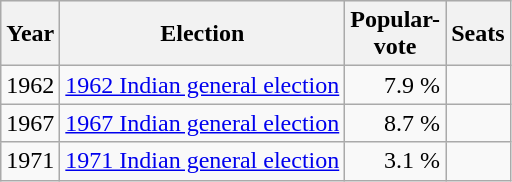<table class="wikitable">
<tr style="background-color: #eee;">
<th>Year</th>
<th data-sort-type="text">Election</th>
<th>Popular-<br>vote</th>
<th>Seats</th>
</tr>
<tr>
<td>1962</td>
<td data-sort-value="1962 Indian general election"><a href='#'>1962 Indian general election</a></td>
<td style="text-align:right">7.9 %</td>
<td data-sort-value="18"></td>
</tr>
<tr>
<td>1967</td>
<td data-sort-value="1962 Indian general election"><a href='#'>1967 Indian general election</a></td>
<td style="text-align:right">8.7 %</td>
<td data-sort-value="44"></td>
</tr>
<tr>
<td>1971</td>
<td data-sort-value="1962 Indian general election"><a href='#'>1971 Indian general election</a></td>
<td style="text-align:right">3.1 %</td>
<td data-sort-value="8"></td>
</tr>
</table>
